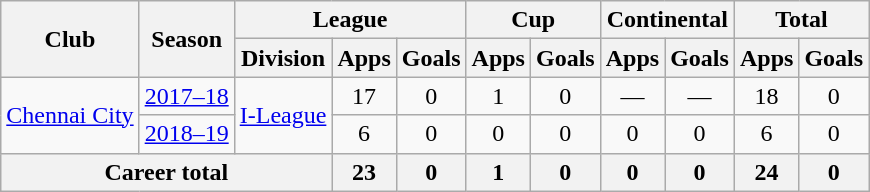<table class="wikitable" style="text-align: center;">
<tr>
<th rowspan="2">Club</th>
<th rowspan="2">Season</th>
<th colspan="3">League</th>
<th colspan="2">Cup</th>
<th colspan="2">Continental</th>
<th colspan="2">Total</th>
</tr>
<tr>
<th>Division</th>
<th>Apps</th>
<th>Goals</th>
<th>Apps</th>
<th>Goals</th>
<th>Apps</th>
<th>Goals</th>
<th>Apps</th>
<th>Goals</th>
</tr>
<tr>
<td rowspan="2"><a href='#'>Chennai City</a></td>
<td><a href='#'>2017–18</a></td>
<td rowspan="2"><a href='#'>I-League</a></td>
<td>17</td>
<td>0</td>
<td>1</td>
<td>0</td>
<td>—</td>
<td>—</td>
<td>18</td>
<td>0</td>
</tr>
<tr>
<td><a href='#'>2018–19</a></td>
<td>6</td>
<td>0</td>
<td>0</td>
<td>0</td>
<td>0</td>
<td>0</td>
<td>6</td>
<td>0</td>
</tr>
<tr>
<th colspan="3">Career total</th>
<th>23</th>
<th>0</th>
<th>1</th>
<th>0</th>
<th>0</th>
<th>0</th>
<th>24</th>
<th>0</th>
</tr>
</table>
